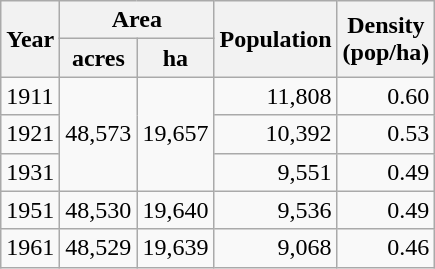<table class="wikitable">
<tr>
<th rowspan="2">Year</th>
<th colspan="2">Area</th>
<th rowspan="2">Population<br></th>
<th rowspan="2">Density<br>(pop/ha)</th>
</tr>
<tr>
<th>acres</th>
<th>ha</th>
</tr>
<tr>
<td>1911</td>
<td style="text-align:right;" rowspan="3">48,573</td>
<td style="text-align:right;" rowspan="3">19,657</td>
<td style="text-align:right;">11,808</td>
<td style="text-align:right;">0.60</td>
</tr>
<tr>
<td>1921</td>
<td style="text-align:right;">10,392</td>
<td style="text-align:right;">0.53</td>
</tr>
<tr>
<td>1931</td>
<td style="text-align:right;">9,551</td>
<td style="text-align:right;">0.49</td>
</tr>
<tr>
<td>1951</td>
<td style="text-align:right;">48,530</td>
<td style="text-align:right;">19,640</td>
<td style="text-align:right;">9,536</td>
<td style="text-align:right;">0.49</td>
</tr>
<tr>
<td>1961</td>
<td style="text-align:right;">48,529</td>
<td style="text-align:right;">19,639</td>
<td style="text-align:right;">9,068</td>
<td style="text-align:right;">0.46</td>
</tr>
</table>
